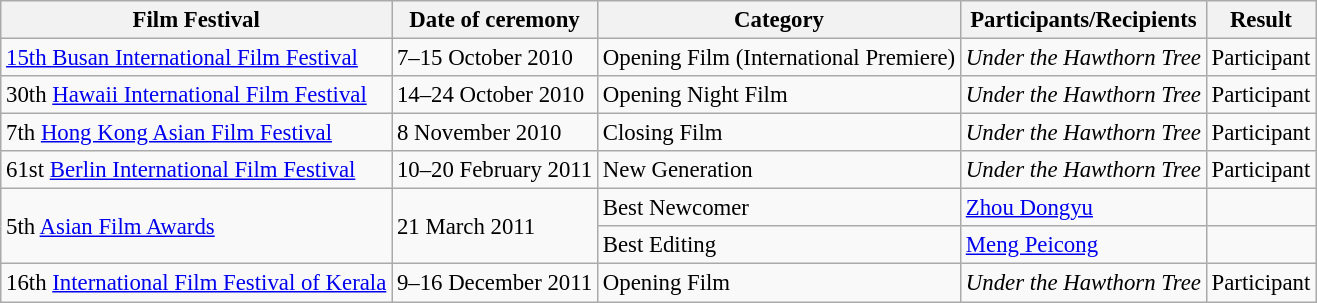<table class="wikitable" style="font-size: 95%;">
<tr>
<th>Film Festival</th>
<th>Date of ceremony</th>
<th>Category</th>
<th>Participants/Recipients</th>
<th>Result</th>
</tr>
<tr>
<td><a href='#'>15th Busan International Film Festival</a></td>
<td>7–15 October 2010</td>
<td>Opening Film (International Premiere)</td>
<td><em>Under the Hawthorn Tree</em></td>
<td>Participant</td>
</tr>
<tr>
<td>30th <a href='#'>Hawaii International Film Festival</a></td>
<td>14–24 October 2010</td>
<td>Opening Night Film</td>
<td><em>Under the Hawthorn Tree</em></td>
<td>Participant</td>
</tr>
<tr>
<td>7th <a href='#'>Hong Kong Asian Film Festival</a></td>
<td>8 November 2010</td>
<td>Closing Film</td>
<td><em>Under the Hawthorn Tree</em></td>
<td>Participant</td>
</tr>
<tr>
<td>61st <a href='#'>Berlin International Film Festival</a></td>
<td>10–20 February 2011</td>
<td>New Generation</td>
<td><em>Under the Hawthorn Tree</em></td>
<td>Participant</td>
</tr>
<tr>
<td rowspan="2">5th <a href='#'>Asian Film Awards</a></td>
<td rowspan="2">21 March 2011</td>
<td>Best Newcomer</td>
<td><a href='#'>Zhou Dongyu</a></td>
<td></td>
</tr>
<tr>
<td>Best Editing</td>
<td><a href='#'>Meng Peicong</a></td>
<td></td>
</tr>
<tr>
<td>16th <a href='#'>International Film Festival of Kerala</a></td>
<td>9–16 December 2011</td>
<td>Opening Film</td>
<td><em>Under the Hawthorn Tree</em></td>
<td>Participant</td>
</tr>
</table>
